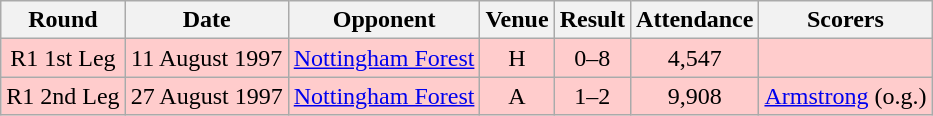<table class="wikitable" style="text-align:center;">
<tr>
<th>Round</th>
<th>Date</th>
<th>Opponent</th>
<th>Venue</th>
<th>Result</th>
<th>Attendance</th>
<th>Scorers</th>
</tr>
<tr style="background:#fcc;">
<td>R1 1st Leg</td>
<td>11 August 1997</td>
<td><a href='#'>Nottingham Forest</a></td>
<td>H</td>
<td>0–8</td>
<td>4,547</td>
<td></td>
</tr>
<tr style="background:#fcc;">
<td>R1 2nd Leg</td>
<td>27 August 1997</td>
<td><a href='#'>Nottingham Forest</a></td>
<td>A</td>
<td>1–2</td>
<td>9,908</td>
<td><a href='#'>Armstrong</a> (o.g.)</td>
</tr>
</table>
